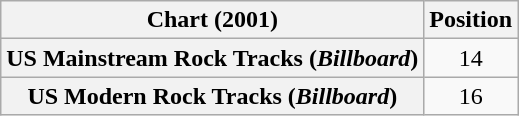<table class="wikitable plainrowheaders" style="text-align:center">
<tr>
<th>Chart (2001)</th>
<th>Position</th>
</tr>
<tr>
<th scope="row">US Mainstream Rock Tracks (<em>Billboard</em>)</th>
<td>14</td>
</tr>
<tr>
<th scope="row">US Modern Rock Tracks (<em>Billboard</em>)</th>
<td>16</td>
</tr>
</table>
